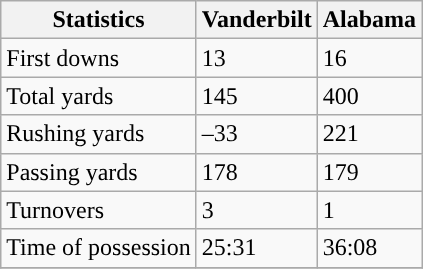<table class="wikitable" style="float: left;">
<tr>
<th>Statistics</th>
<th style=>Vanderbilt</th>
<th>Alabama</th>
</tr>
<tr>
<td>First downs</td>
<td>13</td>
<td>16</td>
</tr>
<tr>
<td>Total yards</td>
<td>145</td>
<td>400</td>
</tr>
<tr>
<td>Rushing yards</td>
<td>–33</td>
<td>221</td>
</tr>
<tr>
<td>Passing yards</td>
<td>178</td>
<td>179</td>
</tr>
<tr>
<td>Turnovers</td>
<td>3</td>
<td>1</td>
</tr>
<tr>
<td>Time of possession</td>
<td>25:31</td>
<td>36:08</td>
</tr>
<tr>
</tr>
</table>
